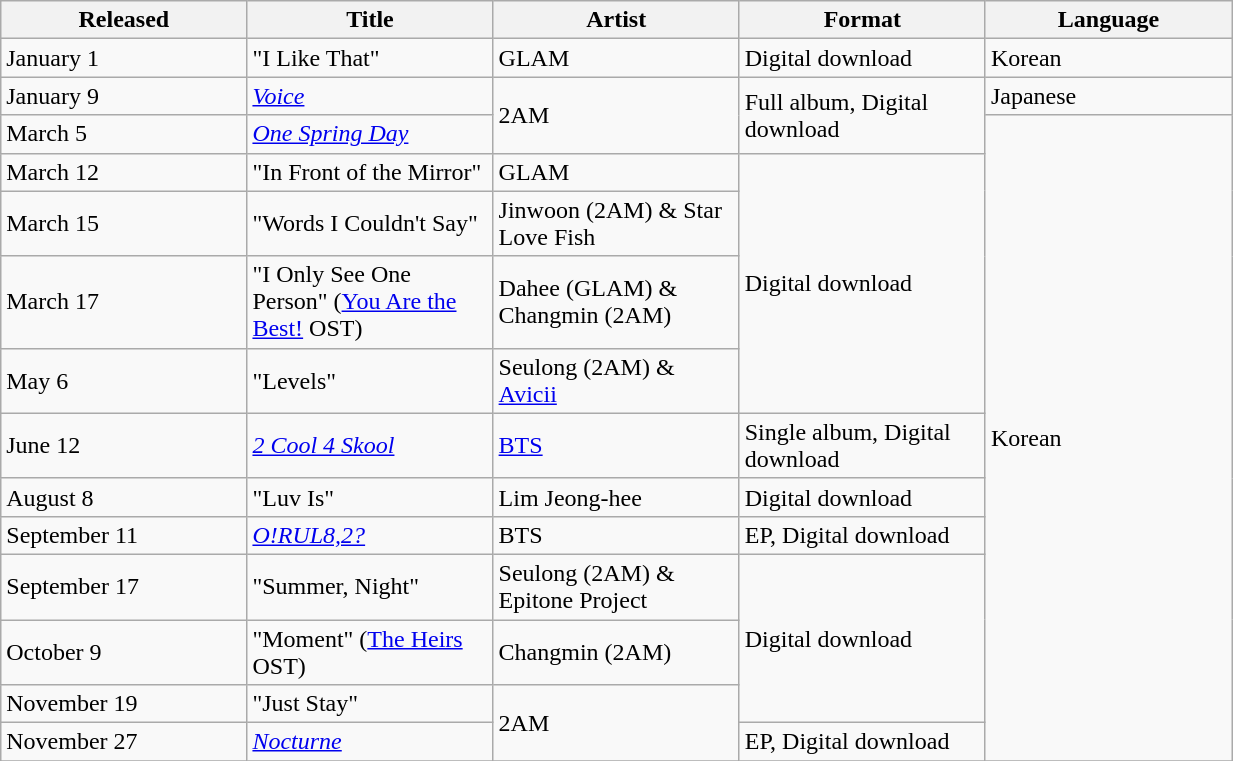<table class="wikitable sortable" align="left center" style="width:65%;">
<tr>
<th style="width:20%;">Released</th>
<th style="width:20%;">Title</th>
<th style="width:20%;">Artist</th>
<th style="width:20%;">Format</th>
<th style="width:20%;">Language</th>
</tr>
<tr>
<td>January 1</td>
<td>"I Like That"</td>
<td>GLAM</td>
<td>Digital download</td>
<td>Korean</td>
</tr>
<tr>
<td>January 9</td>
<td><em><a href='#'>Voice</a></em></td>
<td rowspan="2">2AM</td>
<td rowspan="2">Full album, Digital download</td>
<td>Japanese</td>
</tr>
<tr>
<td>March 5</td>
<td><em><a href='#'>One Spring Day</a></em></td>
<td rowspan="12">Korean</td>
</tr>
<tr>
<td>March 12</td>
<td>"In Front of the Mirror"</td>
<td>GLAM</td>
<td rowspan="4">Digital download</td>
</tr>
<tr>
<td>March 15</td>
<td>"Words I Couldn't Say"</td>
<td rowspan="1">Jinwoon (2AM) & Star Love Fish</td>
</tr>
<tr>
<td>March 17</td>
<td>"I Only See One Person" (<a href='#'>You Are the Best!</a> OST)</td>
<td>Dahee (GLAM) & Changmin (2AM)</td>
</tr>
<tr>
<td>May 6</td>
<td>"Levels"</td>
<td rowspan="1">Seulong (2AM) & <a href='#'>Avicii</a></td>
</tr>
<tr>
<td>June 12</td>
<td><em><a href='#'>2 Cool 4 Skool</a></em></td>
<td><a href='#'>BTS</a></td>
<td>Single album, Digital download</td>
</tr>
<tr>
<td>August 8</td>
<td>"Luv Is"</td>
<td>Lim Jeong-hee</td>
<td>Digital download</td>
</tr>
<tr>
<td>September 11</td>
<td><em><a href='#'>O!RUL8,2?</a></em></td>
<td>BTS</td>
<td>EP, Digital download</td>
</tr>
<tr>
<td>September 17</td>
<td>"Summer, Night"</td>
<td rowspan="1">Seulong (2AM) & Epitone Project</td>
<td rowspan="3">Digital download</td>
</tr>
<tr>
<td>October 9</td>
<td>"Moment" (<a href='#'>The Heirs</a> OST)</td>
<td>Changmin (2AM)</td>
</tr>
<tr>
<td>November 19</td>
<td>"Just Stay"</td>
<td rowspan="2">2AM</td>
</tr>
<tr>
<td>November 27</td>
<td><em><a href='#'>Nocturne</a></em></td>
<td>EP, Digital download</td>
</tr>
<tr>
</tr>
</table>
